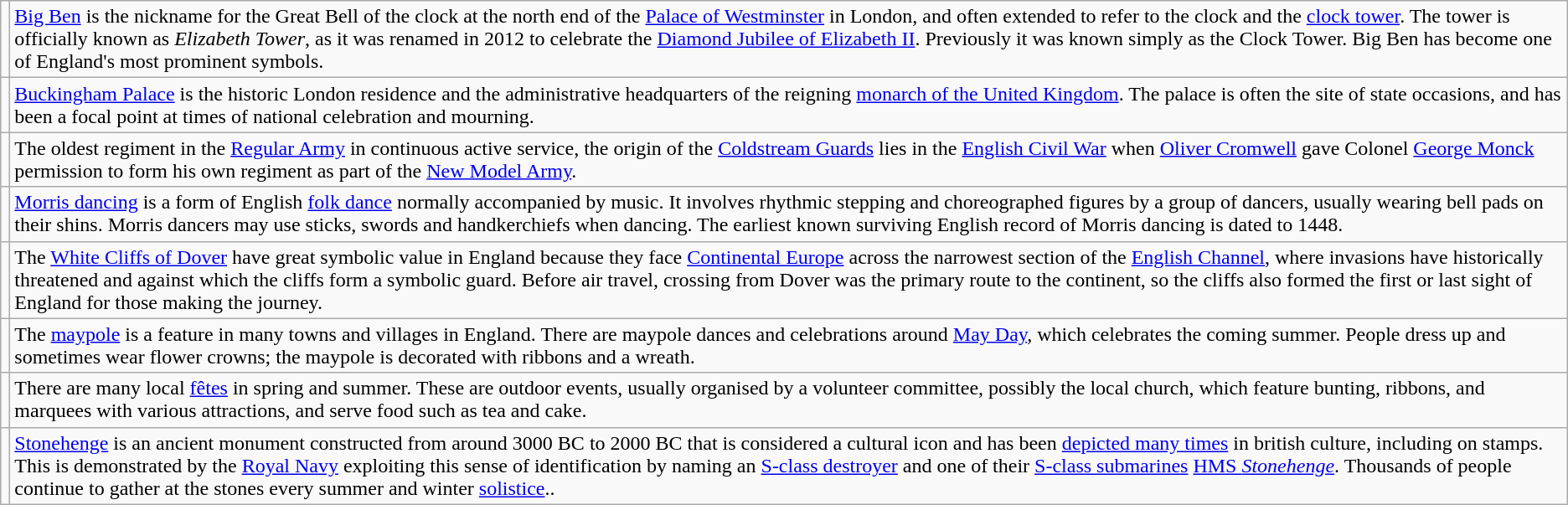<table class="wikitable">
<tr>
<td></td>
<td><a href='#'>Big Ben</a> is the nickname for the Great Bell of the clock at the north end of the <a href='#'>Palace of Westminster</a> in London, and often extended to refer to the clock and the <a href='#'>clock tower</a>. The tower is officially known as <em>Elizabeth Tower</em>, as it was renamed in 2012 to celebrate the <a href='#'>Diamond Jubilee of Elizabeth II</a>. Previously it was known simply as the Clock Tower. Big Ben has become one of England's most prominent symbols.</td>
</tr>
<tr>
<td></td>
<td><a href='#'>Buckingham Palace</a> is the historic London residence and the administrative headquarters of the reigning <a href='#'>monarch of the United Kingdom</a>. The palace is often the site of state occasions, and has been a focal point at times of national celebration and mourning.</td>
</tr>
<tr>
<td></td>
<td>The oldest regiment in the <a href='#'>Regular Army</a> in continuous active service, the origin of the <a href='#'>Coldstream Guards</a> lies in the <a href='#'>English Civil War</a> when <a href='#'>Oliver Cromwell</a> gave Colonel <a href='#'>George Monck</a> permission to form his own regiment as part of the <a href='#'>New Model Army</a>.</td>
</tr>
<tr>
<td></td>
<td><a href='#'>Morris dancing</a> is a form of English <a href='#'>folk dance</a> normally accompanied by music. It involves rhythmic stepping and choreographed figures by a group of dancers, usually wearing bell pads on their shins. Morris dancers may use sticks, swords and handkerchiefs when dancing. The earliest known surviving English record of Morris dancing is dated to 1448.</td>
</tr>
<tr>
<td></td>
<td>The <a href='#'>White Cliffs of Dover</a> have great symbolic value in England because they face <a href='#'>Continental Europe</a> across the narrowest section of the <a href='#'>English Channel</a>, where invasions have historically threatened and against which the cliffs form a symbolic guard. Before air travel, crossing from Dover was the primary route to the continent, so the cliffs also formed the first or last sight of England for those making the journey.</td>
</tr>
<tr>
<td></td>
<td>The <a href='#'>maypole</a> is a feature in many towns and villages in England. There are maypole dances and celebrations around <a href='#'>May Day</a>, which celebrates the coming summer. People dress up and sometimes wear flower crowns; the maypole is decorated with ribbons and a wreath.</td>
</tr>
<tr>
<td></td>
<td>There are many local <a href='#'>fêtes</a> in spring and summer. These are outdoor events, usually organised by a volunteer committee, possibly the local church, which feature bunting, ribbons, and marquees with various attractions, and serve food such as tea and cake.</td>
</tr>
<tr>
<td></td>
<td><a href='#'>Stonehenge</a> is an ancient monument constructed from around 3000 BC to 2000 BC that is considered a cultural icon and has been <a href='#'>depicted many times</a> in british culture, including on stamps. This is demonstrated by the <a href='#'>Royal Navy</a> exploiting this sense of identification by naming an <a href='#'>S-class destroyer</a> and one of their <a href='#'>S-class submarines</a> <a href='#'>HMS <em>Stonehenge</em></a>. Thousands of people continue to gather at the stones every summer and winter <a href='#'>solistice</a>..</td>
</tr>
</table>
